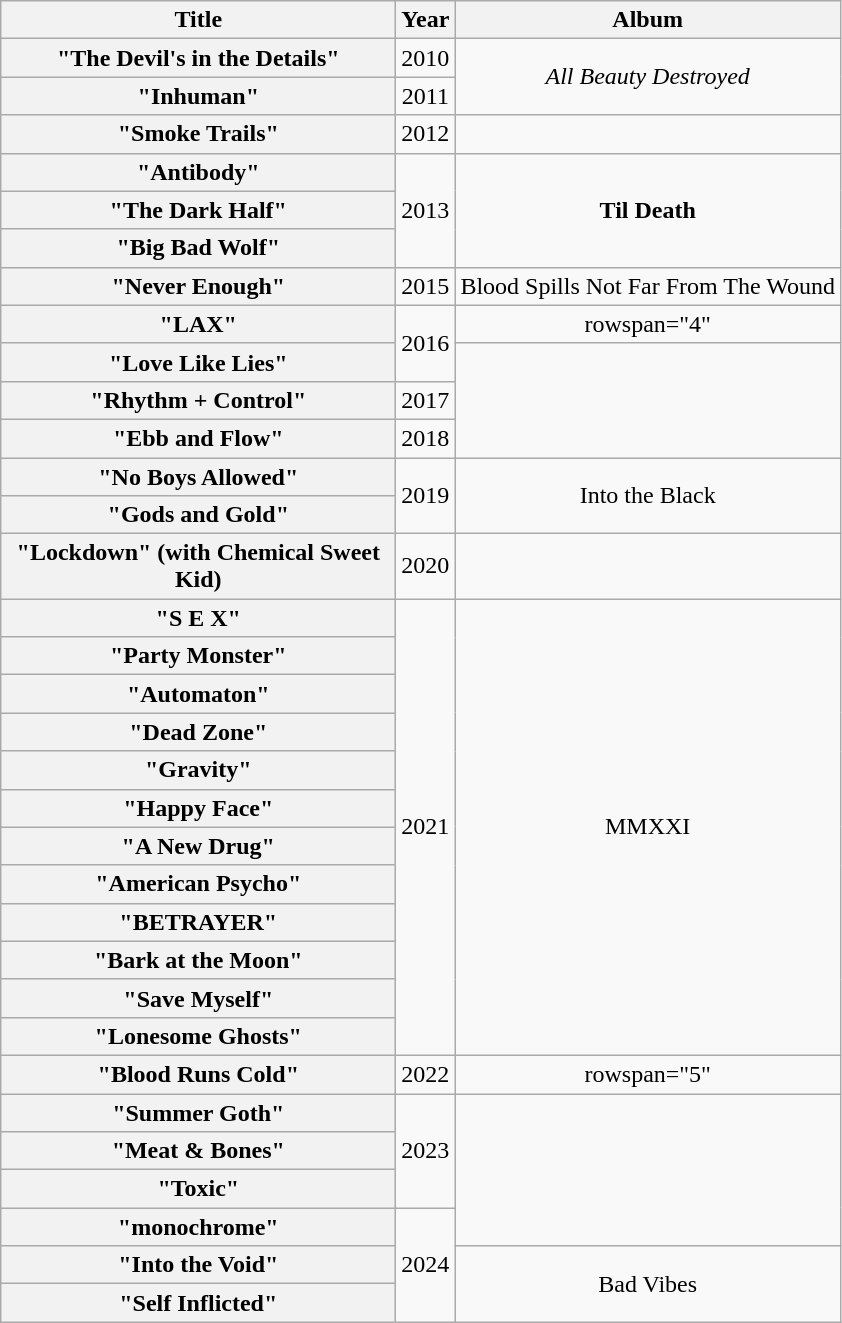<table class="wikitable plainrowheaders" style="text-align:center;">
<tr>
<th scope="col" style="width:16em;">Title</th>
<th scope="col">Year</th>
<th scope="col">Album</th>
</tr>
<tr>
<th scope="row">"The Devil's in the Details"</th>
<td>2010</td>
<td rowspan="2"><em>All Beauty Destroyed</em></td>
</tr>
<tr>
<th scope="row">"Inhuman"</th>
<td>2011</td>
</tr>
<tr>
<th scope="row">"Smoke Trails"</th>
<td>2012</td>
<td></td>
</tr>
<tr>
<th scope="row">"Antibody"</th>
<td rowspan="3">2013</td>
<td rowspan="3"><strong>Til Death<em></td>
</tr>
<tr>
<th scope="row">"The Dark Half"</th>
</tr>
<tr>
<th scope="row">"Big Bad Wolf"</th>
</tr>
<tr>
<th scope="row">"Never Enough"</th>
<td>2015</td>
<td></em>Blood Spills Not Far From The Wound<em></td>
</tr>
<tr>
<th scope="row">"LAX"</th>
<td rowspan="2">2016</td>
<td>rowspan="4" </td>
</tr>
<tr>
<th scope="row">"Love Like Lies"</th>
</tr>
<tr>
<th scope="row">"Rhythm + Control"</th>
<td>2017</td>
</tr>
<tr>
<th scope="row">"Ebb and Flow"</th>
<td>2018</td>
</tr>
<tr>
<th scope="row">"No Boys Allowed"</th>
<td rowspan="2">2019</td>
<td rowspan="2"></em>Into the Black<em></td>
</tr>
<tr>
<th scope="row">"Gods and Gold"</th>
</tr>
<tr>
<th scope="row">"Lockdown" (with Chemical Sweet Kid)</th>
<td>2020</td>
<td></td>
</tr>
<tr>
<th scope="row">"S E X"</th>
<td rowspan="12">2021</td>
<td rowspan="12">MMXXI</td>
</tr>
<tr>
<th scope="row">"Party Monster"</th>
</tr>
<tr>
<th scope="row">"Automaton"</th>
</tr>
<tr>
<th scope="row">"Dead Zone"</th>
</tr>
<tr>
<th scope="row">"Gravity"</th>
</tr>
<tr>
<th scope="row">"Happy Face"</th>
</tr>
<tr>
<th scope="row">"A New Drug"</th>
</tr>
<tr>
<th scope="row">"American Psycho"</th>
</tr>
<tr>
<th scope="row">"BETRAYER"</th>
</tr>
<tr>
<th scope="row">"Bark at the Moon"</th>
</tr>
<tr>
<th scope="row">"Save Myself"</th>
</tr>
<tr>
<th scope="row">"Lonesome Ghosts"</th>
</tr>
<tr>
<th scope="row">"Blood Runs Cold"</th>
<td>2022</td>
<td>rowspan="5" </td>
</tr>
<tr>
<th scope="row">"Summer Goth"</th>
<td rowspan="3">2023</td>
</tr>
<tr>
<th scope="row">"Meat & Bones"</th>
</tr>
<tr>
<th scope="row">"Toxic"</th>
</tr>
<tr>
<th scope="row">"monochrome"</th>
<td rowspan="3">2024</td>
</tr>
<tr>
<th scope="row">"Into the Void"</th>
<td rowspan="2"></em>Bad Vibes<em></td>
</tr>
<tr>
<th scope="row">"Self Inflicted"</th>
</tr>
</table>
